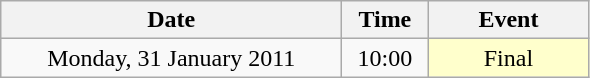<table class = "wikitable" style="text-align:center;">
<tr>
<th width=220>Date</th>
<th width=50>Time</th>
<th width=100>Event</th>
</tr>
<tr>
<td>Monday, 31 January 2011</td>
<td>10:00</td>
<td bgcolor=ffffcc>Final</td>
</tr>
</table>
